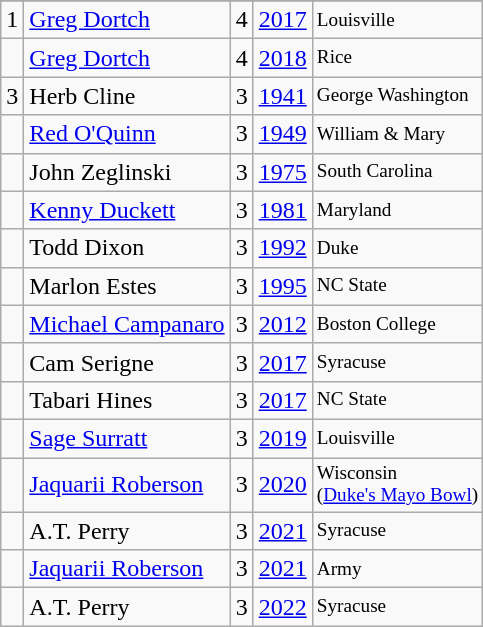<table class="wikitable">
<tr>
</tr>
<tr>
<td>1</td>
<td><a href='#'>Greg Dortch</a></td>
<td>4</td>
<td><a href='#'>2017</a></td>
<td style="font-size:80%;">Louisville</td>
</tr>
<tr>
<td></td>
<td><a href='#'>Greg Dortch</a></td>
<td>4</td>
<td><a href='#'>2018</a></td>
<td style="font-size:80%;">Rice</td>
</tr>
<tr>
<td>3</td>
<td>Herb Cline</td>
<td>3</td>
<td><a href='#'>1941</a></td>
<td style="font-size:80%;">George Washington</td>
</tr>
<tr>
<td></td>
<td><a href='#'>Red O'Quinn</a></td>
<td>3</td>
<td><a href='#'>1949</a></td>
<td style="font-size:80%;">William & Mary</td>
</tr>
<tr>
<td></td>
<td>John Zeglinski</td>
<td>3</td>
<td><a href='#'>1975</a></td>
<td style="font-size:80%;">South Carolina</td>
</tr>
<tr>
<td></td>
<td><a href='#'>Kenny Duckett</a></td>
<td>3</td>
<td><a href='#'>1981</a></td>
<td style="font-size:80%;">Maryland</td>
</tr>
<tr>
<td></td>
<td>Todd Dixon</td>
<td>3</td>
<td><a href='#'>1992</a></td>
<td style="font-size:80%;">Duke</td>
</tr>
<tr>
<td></td>
<td>Marlon Estes</td>
<td>3</td>
<td><a href='#'>1995</a></td>
<td style="font-size:80%;">NC State</td>
</tr>
<tr>
<td></td>
<td><a href='#'>Michael Campanaro</a></td>
<td>3</td>
<td><a href='#'>2012</a></td>
<td style="font-size:80%;">Boston College</td>
</tr>
<tr>
<td></td>
<td>Cam Serigne</td>
<td>3</td>
<td><a href='#'>2017</a></td>
<td style="font-size:80%;">Syracuse</td>
</tr>
<tr>
<td></td>
<td>Tabari Hines</td>
<td>3</td>
<td><a href='#'>2017</a></td>
<td style="font-size:80%;">NC State</td>
</tr>
<tr>
<td></td>
<td><a href='#'>Sage Surratt</a></td>
<td>3</td>
<td><a href='#'>2019</a></td>
<td style="font-size:80%;">Louisville</td>
</tr>
<tr>
<td></td>
<td><a href='#'>Jaquarii Roberson</a></td>
<td>3</td>
<td><a href='#'>2020</a></td>
<td style="font-size:80%;">Wisconsin<br>(<a href='#'>Duke's Mayo Bowl</a>)</td>
</tr>
<tr>
<td></td>
<td>A.T. Perry</td>
<td>3</td>
<td><a href='#'>2021</a></td>
<td style="font-size:80%;">Syracuse</td>
</tr>
<tr>
<td></td>
<td><a href='#'>Jaquarii Roberson</a></td>
<td>3</td>
<td><a href='#'>2021</a></td>
<td style="font-size:80%;">Army</td>
</tr>
<tr>
<td></td>
<td>A.T. Perry</td>
<td>3</td>
<td><a href='#'>2022</a></td>
<td style="font-size:80%;">Syracuse</td>
</tr>
</table>
